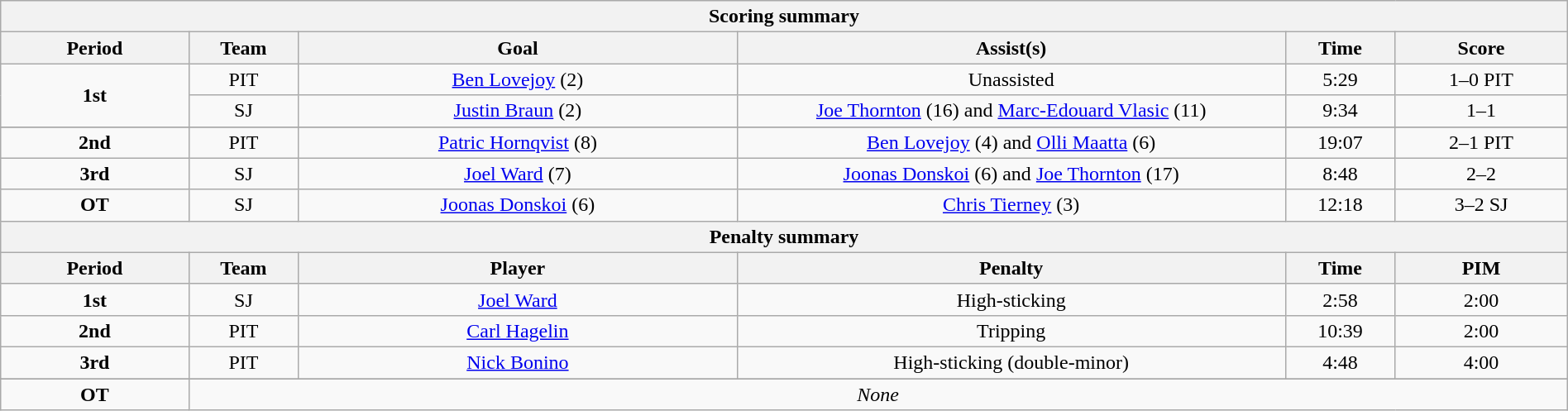<table style="width:100%;" class="wikitable">
<tr>
<th colspan=6>Scoring summary</th>
</tr>
<tr>
<th style="width:12%;">Period</th>
<th style="width:7%;">Team</th>
<th style="width:28%;">Goal</th>
<th style="width:35%;">Assist(s)</th>
<th style="width:7%;">Time</th>
<th style="width:11%;">Score</th>
</tr>
<tr>
<td style="text-align:center;" rowspan="2"><strong>1st</strong></td>
<td align=center>PIT</td>
<td align=center><a href='#'>Ben Lovejoy</a> (2)</td>
<td align=center>Unassisted</td>
<td align=center>5:29</td>
<td align=center>1–0 PIT</td>
</tr>
<tr>
<td align=center>SJ</td>
<td align=center><a href='#'>Justin Braun</a> (2)</td>
<td align=center><a href='#'>Joe Thornton</a> (16) and <a href='#'>Marc-Edouard Vlasic</a> (11)</td>
<td align=center>9:34</td>
<td align=center>1–1</td>
</tr>
<tr>
</tr>
<tr style="text-align:center;">
<td><strong>2nd</strong></td>
<td align=center>PIT</td>
<td align=center><a href='#'>Patric Hornqvist</a> (8)</td>
<td align=center><a href='#'>Ben Lovejoy</a> (4) and <a href='#'>Olli Maatta</a> (6)</td>
<td align=center>19:07</td>
<td align=center>2–1 PIT</td>
</tr>
<tr>
<td style="text-align:center;"><strong>3rd</strong></td>
<td align=center>SJ</td>
<td align=center><a href='#'>Joel Ward</a> (7)</td>
<td align=center><a href='#'>Joonas Donskoi</a> (6) and <a href='#'>Joe Thornton</a> (17)</td>
<td align=center>8:48</td>
<td align=center>2–2</td>
</tr>
<tr>
<td style="text-align:center;"><strong>OT</strong></td>
<td align=center>SJ</td>
<td align=center><a href='#'>Joonas Donskoi</a> (6)</td>
<td align=center><a href='#'>Chris Tierney</a> (3)</td>
<td align=center>12:18</td>
<td align=center>3–2 SJ</td>
</tr>
<tr>
<th colspan=6>Penalty summary</th>
</tr>
<tr>
<th style="width:12%;">Period</th>
<th style="width:7%;">Team</th>
<th style="width:28%;">Player</th>
<th style="width:35%;">Penalty</th>
<th style="width:7%;">Time</th>
<th style="width:11%;">PIM</th>
</tr>
<tr>
<td style="text-align:center;"><strong>1st</strong></td>
<td align=center>SJ</td>
<td align=center><a href='#'>Joel Ward</a></td>
<td align=center>High-sticking</td>
<td align=center>2:58</td>
<td align=center>2:00</td>
</tr>
<tr>
<td style="text-align:center;"><strong>2nd</strong></td>
<td align=center>PIT</td>
<td align=center><a href='#'>Carl Hagelin</a></td>
<td align=center>Tripping</td>
<td align=center>10:39</td>
<td align=center>2:00</td>
</tr>
<tr>
<td style="text-align:center;"><strong>3rd</strong></td>
<td align=center>PIT</td>
<td align=center><a href='#'>Nick Bonino</a></td>
<td align=center>High-sticking (double-minor)</td>
<td align=center>4:48</td>
<td align=center>4:00</td>
</tr>
<tr>
</tr>
<tr style="text-align:center;">
<td><strong>OT</strong></td>
<td colspan="5"><em>None</em></td>
</tr>
</table>
